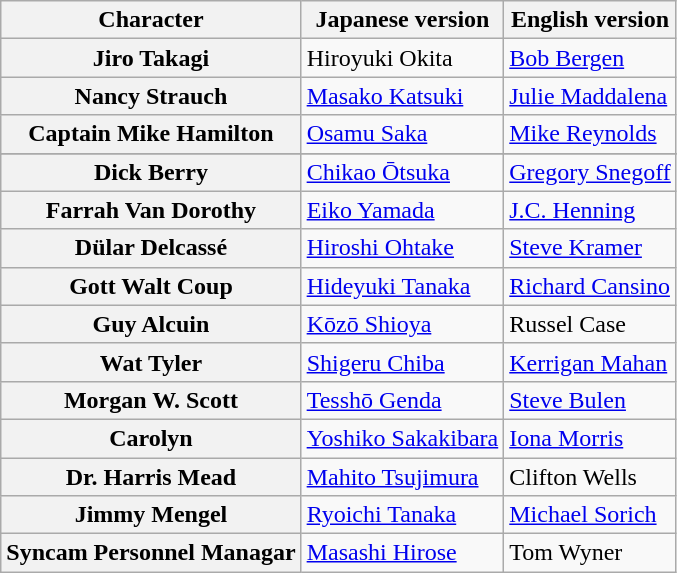<table class="wikitable">
<tr>
<th>Character</th>
<th>Japanese version</th>
<th>English version</th>
</tr>
<tr>
<th>Jiro Takagi</th>
<td>Hiroyuki Okita</td>
<td><a href='#'>Bob Bergen</a></td>
</tr>
<tr>
<th>Nancy Strauch</th>
<td><a href='#'>Masako Katsuki</a></td>
<td><a href='#'>Julie Maddalena</a></td>
</tr>
<tr>
<th>Captain Mike Hamilton</th>
<td><a href='#'>Osamu Saka</a></td>
<td><a href='#'>Mike Reynolds</a></td>
</tr>
<tr>
</tr>
<tr>
<th>Dick Berry</th>
<td><a href='#'>Chikao Ōtsuka</a></td>
<td><a href='#'>Gregory Snegoff</a></td>
</tr>
<tr>
<th>Farrah Van Dorothy</th>
<td><a href='#'>Eiko Yamada</a></td>
<td><a href='#'>J.C. Henning</a></td>
</tr>
<tr>
<th>Dülar Delcassé</th>
<td><a href='#'>Hiroshi Ohtake</a></td>
<td><a href='#'>Steve Kramer</a></td>
</tr>
<tr>
<th>Gott Walt Coup</th>
<td><a href='#'>Hideyuki Tanaka</a></td>
<td><a href='#'>Richard Cansino</a></td>
</tr>
<tr>
<th>Guy Alcuin</th>
<td><a href='#'>Kōzō Shioya</a></td>
<td>Russel Case</td>
</tr>
<tr>
<th>Wat Tyler</th>
<td><a href='#'>Shigeru Chiba</a></td>
<td><a href='#'>Kerrigan Mahan</a></td>
</tr>
<tr>
<th>Morgan W. Scott</th>
<td><a href='#'>Tesshō Genda</a></td>
<td><a href='#'>Steve Bulen</a></td>
</tr>
<tr>
<th>Carolyn</th>
<td><a href='#'>Yoshiko Sakakibara</a></td>
<td><a href='#'>Iona Morris</a></td>
</tr>
<tr>
<th>Dr. Harris Mead</th>
<td><a href='#'>Mahito Tsujimura</a></td>
<td>Clifton Wells</td>
</tr>
<tr>
<th>Jimmy Mengel</th>
<td><a href='#'>Ryoichi Tanaka</a></td>
<td><a href='#'>Michael Sorich</a></td>
</tr>
<tr>
<th>Syncam Personnel Managar</th>
<td><a href='#'>Masashi Hirose</a></td>
<td>Tom Wyner</td>
</tr>
</table>
